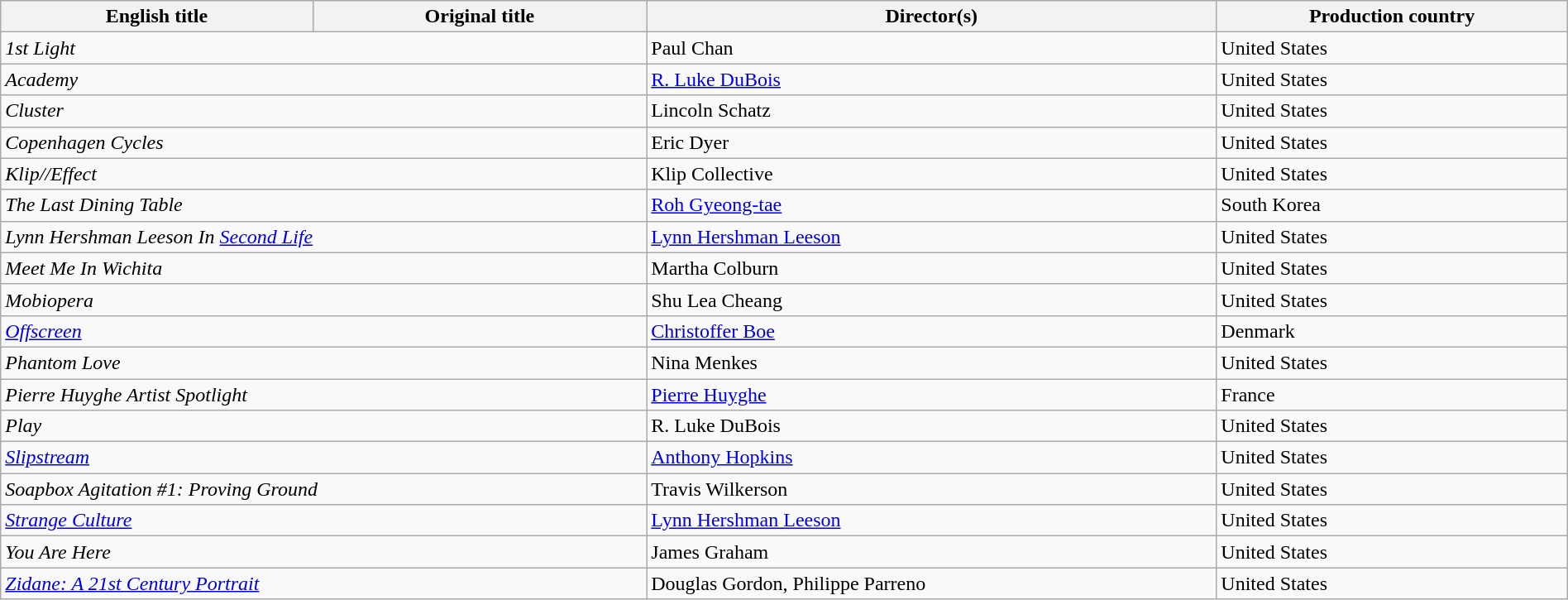<table class="sortable wikitable" width="100%" cellpadding="5">
<tr>
<th scope="col">English title</th>
<th scope="col">Original title</th>
<th scope="col">Director(s)</th>
<th scope="col">Production country</th>
</tr>
<tr>
<td colspan=2><em>1st Light</em></td>
<td>Paul Chan</td>
<td>United States</td>
</tr>
<tr>
<td colspan=2><em>Academy</em></td>
<td><a href='#'>R. Luke DuBois</a></td>
<td>United States</td>
</tr>
<tr>
<td colspan=2><em>Cluster</em></td>
<td>Lincoln Schatz</td>
<td>United States</td>
</tr>
<tr>
<td colspan=2><em>Copenhagen Cycles</em></td>
<td>Eric Dyer</td>
<td>United States</td>
</tr>
<tr>
<td colspan=2><em>Klip//Effect</em></td>
<td>Klip Collective</td>
<td>United States</td>
</tr>
<tr>
<td colspan=2><em>The Last Dining Table</em></td>
<td><a href='#'>Roh Gyeong-tae</a></td>
<td>South Korea</td>
</tr>
<tr>
<td colspan=2><em>Lynn Hershman Leeson In <a href='#'>Second Life</a></em></td>
<td><a href='#'>Lynn Hershman Leeson</a></td>
<td>United States</td>
</tr>
<tr>
<td colspan=2><em>Meet Me In Wichita</em></td>
<td>Martha Colburn</td>
<td>United States</td>
</tr>
<tr>
<td colspan=2><em>Mobiopera</em></td>
<td>Shu Lea Cheang</td>
<td>United States</td>
</tr>
<tr>
<td colspan=2><em><a href='#'>Offscreen</a></em></td>
<td><a href='#'>Christoffer Boe</a></td>
<td>Denmark</td>
</tr>
<tr>
<td colspan=2><em>Phantom Love</em></td>
<td>Nina Menkes</td>
<td>United States</td>
</tr>
<tr>
<td colspan=2><em>Pierre Huyghe Artist Spotlight</em></td>
<td><a href='#'>Pierre Huyghe</a></td>
<td>France</td>
</tr>
<tr>
<td colspan=2><em>Play</em></td>
<td>R. Luke DuBois</td>
<td>United States</td>
</tr>
<tr>
<td colspan=2><em><a href='#'>Slipstream</a></em></td>
<td><a href='#'>Anthony Hopkins</a></td>
<td>United States</td>
</tr>
<tr>
<td colspan=2><em>Soapbox Agitation #1: Proving Ground</em></td>
<td>Travis Wilkerson</td>
<td>United States</td>
</tr>
<tr>
<td colspan=2><em><a href='#'>Strange Culture</a></em></td>
<td><a href='#'>Lynn Hershman Leeson</a></td>
<td>United States</td>
</tr>
<tr>
<td colspan=2><em>You Are Here</em></td>
<td>James Graham</td>
<td>United States</td>
</tr>
<tr>
<td colspan=2><em><a href='#'>Zidane: A 21st Century Portrait</a></em></td>
<td>Douglas Gordon, Philippe Parreno</td>
<td>United States</td>
</tr>
</table>
